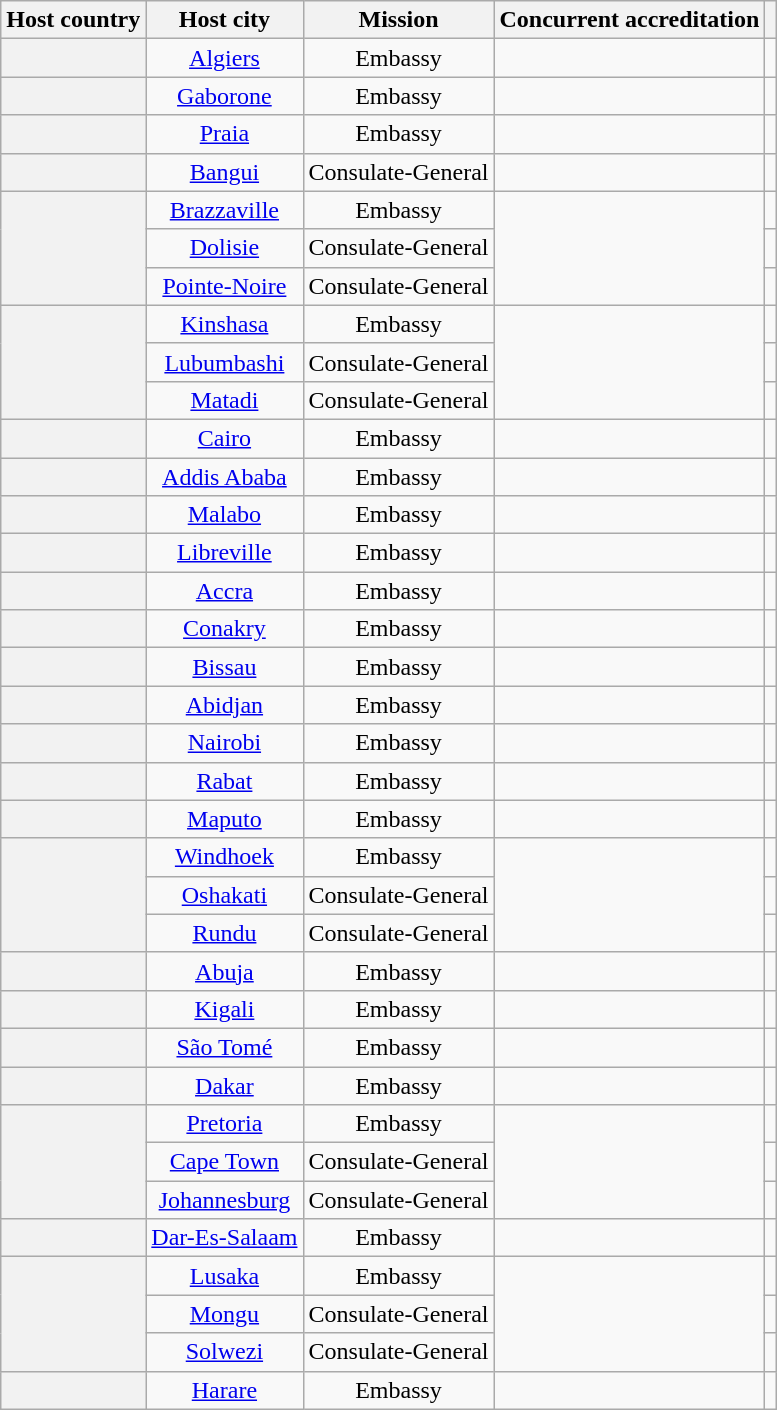<table class="wikitable plainrowheaders" style="text-align:center;">
<tr>
<th scope="col">Host country</th>
<th scope="col">Host city</th>
<th scope="col">Mission</th>
<th scope="col">Concurrent accreditation</th>
<th scope="col"></th>
</tr>
<tr>
<th scope="row"></th>
<td><a href='#'>Algiers</a></td>
<td>Embassy</td>
<td></td>
<td></td>
</tr>
<tr>
<th scope="row"></th>
<td><a href='#'>Gaborone</a></td>
<td>Embassy</td>
<td></td>
<td></td>
</tr>
<tr>
<th scope="row"></th>
<td><a href='#'>Praia</a></td>
<td>Embassy</td>
<td></td>
<td></td>
</tr>
<tr>
<th scope="row"></th>
<td><a href='#'>Bangui</a></td>
<td>Consulate-General</td>
<td></td>
<td></td>
</tr>
<tr>
<th scope="row" rowspan="3"></th>
<td><a href='#'>Brazzaville</a></td>
<td>Embassy</td>
<td rowspan="3"></td>
<td></td>
</tr>
<tr>
<td><a href='#'>Dolisie</a></td>
<td>Consulate-General</td>
<td></td>
</tr>
<tr>
<td><a href='#'>Pointe-Noire</a></td>
<td>Consulate-General</td>
<td></td>
</tr>
<tr>
<th scope="row" rowspan="3"></th>
<td><a href='#'>Kinshasa</a></td>
<td>Embassy</td>
<td rowspan="3"></td>
<td></td>
</tr>
<tr>
<td><a href='#'>Lubumbashi</a></td>
<td>Consulate-General</td>
<td></td>
</tr>
<tr>
<td><a href='#'>Matadi</a></td>
<td>Consulate-General</td>
<td></td>
</tr>
<tr>
<th scope="row"></th>
<td><a href='#'>Cairo</a></td>
<td>Embassy</td>
<td></td>
<td></td>
</tr>
<tr>
<th scope="row"></th>
<td><a href='#'>Addis Ababa</a></td>
<td>Embassy</td>
<td></td>
<td></td>
</tr>
<tr>
<th scope="row"></th>
<td><a href='#'>Malabo</a></td>
<td>Embassy</td>
<td></td>
<td></td>
</tr>
<tr>
<th scope="row"></th>
<td><a href='#'>Libreville</a></td>
<td>Embassy</td>
<td></td>
<td></td>
</tr>
<tr>
<th scope="row"></th>
<td><a href='#'>Accra</a></td>
<td>Embassy</td>
<td></td>
<td></td>
</tr>
<tr>
<th scope="row"></th>
<td><a href='#'>Conakry</a></td>
<td>Embassy</td>
<td></td>
<td></td>
</tr>
<tr>
<th scope="row"></th>
<td><a href='#'>Bissau</a></td>
<td>Embassy</td>
<td></td>
<td></td>
</tr>
<tr>
<th scope="row"></th>
<td><a href='#'>Abidjan</a></td>
<td>Embassy</td>
<td></td>
<td></td>
</tr>
<tr>
<th scope="row"></th>
<td><a href='#'>Nairobi</a></td>
<td>Embassy</td>
<td></td>
<td></td>
</tr>
<tr>
<th scope="row"></th>
<td><a href='#'>Rabat</a></td>
<td>Embassy</td>
<td></td>
<td></td>
</tr>
<tr>
<th scope="row"></th>
<td><a href='#'>Maputo</a></td>
<td>Embassy</td>
<td></td>
<td></td>
</tr>
<tr>
<th scope="row" rowspan="3"></th>
<td><a href='#'>Windhoek</a></td>
<td>Embassy</td>
<td rowspan="3"></td>
<td></td>
</tr>
<tr>
<td><a href='#'>Oshakati</a></td>
<td>Consulate-General</td>
<td></td>
</tr>
<tr>
<td><a href='#'>Rundu</a></td>
<td>Consulate-General</td>
<td></td>
</tr>
<tr>
<th scope="row"></th>
<td><a href='#'>Abuja</a></td>
<td>Embassy</td>
<td></td>
<td></td>
</tr>
<tr>
<th scope="row"></th>
<td><a href='#'>Kigali</a></td>
<td>Embassy</td>
<td></td>
<td></td>
</tr>
<tr>
<th scope="row"></th>
<td><a href='#'>São Tomé</a></td>
<td>Embassy</td>
<td></td>
<td></td>
</tr>
<tr>
<th scope="row"></th>
<td><a href='#'>Dakar</a></td>
<td>Embassy</td>
<td></td>
<td></td>
</tr>
<tr>
<th scope="row" rowspan="3"></th>
<td><a href='#'>Pretoria</a></td>
<td>Embassy</td>
<td rowspan="3"></td>
<td></td>
</tr>
<tr>
<td><a href='#'>Cape Town</a></td>
<td>Consulate-General</td>
<td></td>
</tr>
<tr>
<td><a href='#'>Johannesburg</a></td>
<td>Consulate-General</td>
<td></td>
</tr>
<tr>
<th scope="row"></th>
<td><a href='#'>Dar-Es-Salaam</a></td>
<td>Embassy</td>
<td></td>
<td></td>
</tr>
<tr>
<th scope="row" rowspan="3"></th>
<td><a href='#'>Lusaka</a></td>
<td>Embassy</td>
<td rowspan="3"></td>
<td></td>
</tr>
<tr>
<td><a href='#'>Mongu</a></td>
<td>Consulate-General</td>
<td></td>
</tr>
<tr>
<td><a href='#'>Solwezi</a></td>
<td>Consulate-General</td>
<td></td>
</tr>
<tr>
<th scope="row"></th>
<td><a href='#'>Harare</a></td>
<td>Embassy</td>
<td></td>
<td></td>
</tr>
</table>
